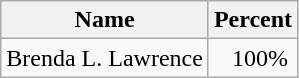<table class="wikitable">
<tr>
<th>Name</th>
<th>Percent</th>
</tr>
<tr>
<td>Brenda L. Lawrence</td>
<td>   100%</td>
</tr>
</table>
